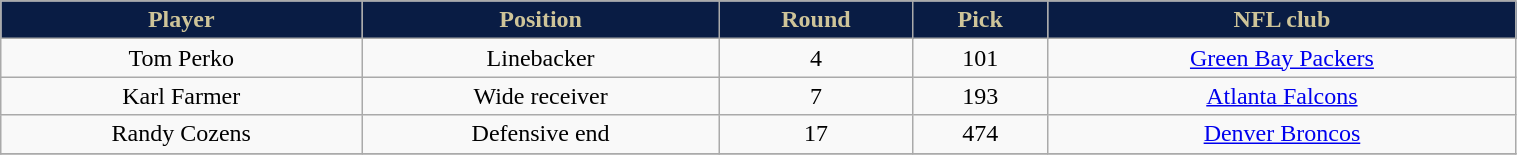<table class="wikitable" width="80%">
<tr align="center"  style="background:#091C44;color:#CEC499;">
<td><strong>Player</strong></td>
<td><strong>Position</strong></td>
<td><strong>Round</strong></td>
<td><strong>Pick</strong></td>
<td><strong>NFL club</strong></td>
</tr>
<tr align="center" bgcolor="">
<td>Tom Perko</td>
<td>Linebacker</td>
<td>4</td>
<td>101</td>
<td><a href='#'>Green Bay Packers</a></td>
</tr>
<tr align="center" bgcolor="">
<td>Karl Farmer</td>
<td>Wide receiver</td>
<td>7</td>
<td>193</td>
<td><a href='#'>Atlanta Falcons</a></td>
</tr>
<tr align="center" bgcolor="">
<td>Randy Cozens</td>
<td>Defensive end</td>
<td>17</td>
<td>474</td>
<td><a href='#'>Denver Broncos</a></td>
</tr>
<tr align="center" bgcolor="">
</tr>
</table>
